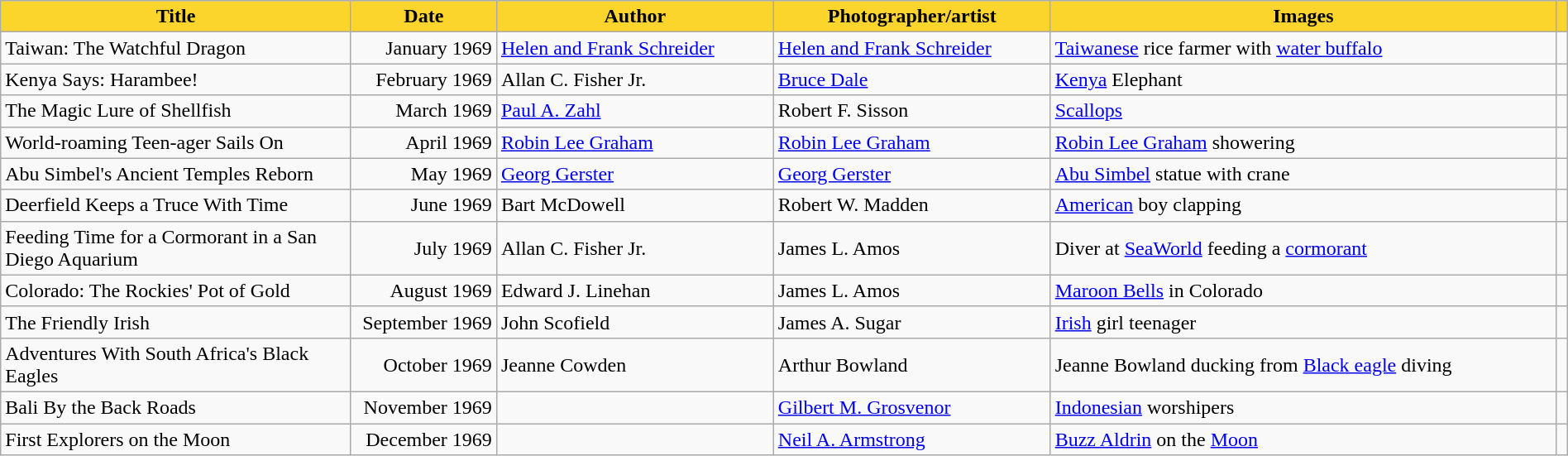<table class="wikitable" style="width:100%">
<tr>
<th scope="col" style="background-color:#fbd42c;" width=275px>Title</th>
<th scope="col" style="background-color:#fbd42c;" width=110>Date</th>
<th scope="col" style="background-color:#fbd42c;">Author</th>
<th scope="col" style="background-color:#fbd42c;">Photographer/artist</th>
<th scope="col" style="background-color:#fbd42c;">Images</th>
<th scope="col" style="background-color:#fbd42c;"></th>
</tr>
<tr>
<td scope="row">Taiwan: The Watchful Dragon</td>
<td style="text-align:right;">January 1969</td>
<td><a href='#'>Helen and Frank Schreider</a></td>
<td><a href='#'>Helen and Frank Schreider</a></td>
<td><a href='#'>Taiwanese</a> rice farmer with <a href='#'>water buffalo</a></td>
<td></td>
</tr>
<tr>
<td scope="row">Kenya Says: Harambee!</td>
<td style="text-align:right;">February 1969</td>
<td>Allan C. Fisher Jr.</td>
<td><a href='#'>Bruce Dale</a></td>
<td><a href='#'>Kenya</a> Elephant</td>
<td></td>
</tr>
<tr>
<td scope="row">The Magic Lure of Shellfish</td>
<td style="text-align:right;">March 1969</td>
<td><a href='#'>Paul A. Zahl</a></td>
<td>Robert F. Sisson</td>
<td><a href='#'>Scallops</a></td>
<td></td>
</tr>
<tr>
<td scope="row">World-roaming Teen-ager Sails On</td>
<td style="text-align:right;">April 1969</td>
<td><a href='#'>Robin Lee Graham</a></td>
<td><a href='#'>Robin Lee Graham</a></td>
<td><a href='#'>Robin Lee Graham</a> showering</td>
<td></td>
</tr>
<tr>
<td scope="row">Abu Simbel's Ancient Temples Reborn</td>
<td style="text-align:right;">May 1969</td>
<td><a href='#'>Georg Gerster</a></td>
<td><a href='#'>Georg Gerster</a></td>
<td><a href='#'>Abu Simbel</a> statue with crane</td>
<td></td>
</tr>
<tr>
<td scope="row">Deerfield Keeps a Truce With Time</td>
<td style="text-align:right;">June 1969</td>
<td>Bart McDowell</td>
<td>Robert W. Madden</td>
<td><a href='#'>American</a> boy clapping</td>
<td></td>
</tr>
<tr>
<td scope="row">Feeding Time for a Cormorant in a San Diego Aquarium</td>
<td style="text-align:right;">July 1969</td>
<td>Allan C. Fisher Jr.</td>
<td>James L. Amos</td>
<td>Diver at <a href='#'>SeaWorld</a> feeding a <a href='#'>cormorant</a></td>
<td></td>
</tr>
<tr>
<td scope="row">Colorado: The Rockies' Pot of Gold</td>
<td style="text-align:right;">August 1969</td>
<td>Edward J. Linehan</td>
<td>James L. Amos</td>
<td><a href='#'>Maroon Bells</a> in Colorado</td>
<td></td>
</tr>
<tr>
<td scope="row">The Friendly Irish</td>
<td style="text-align:right;">September 1969</td>
<td>John Scofield</td>
<td>James A. Sugar</td>
<td><a href='#'>Irish</a> girl teenager</td>
<td></td>
</tr>
<tr>
<td scope="row">Adventures With South Africa's Black Eagles</td>
<td style="text-align:right;">October 1969</td>
<td>Jeanne Cowden</td>
<td>Arthur Bowland</td>
<td>Jeanne Bowland ducking from <a href='#'>Black eagle</a> diving</td>
<td></td>
</tr>
<tr>
<td scope="row">Bali By the Back Roads</td>
<td style="text-align:right;">November 1969</td>
<td></td>
<td><a href='#'>Gilbert M. Grosvenor</a></td>
<td><a href='#'>Indonesian</a> worshipers</td>
<td></td>
</tr>
<tr>
<td scope="row">First Explorers on the Moon</td>
<td style="text-align:right;">December 1969</td>
<td></td>
<td><a href='#'>Neil A. Armstrong</a></td>
<td><a href='#'>Buzz Aldrin</a> on the <a href='#'>Moon</a></td>
<td></td>
</tr>
</table>
